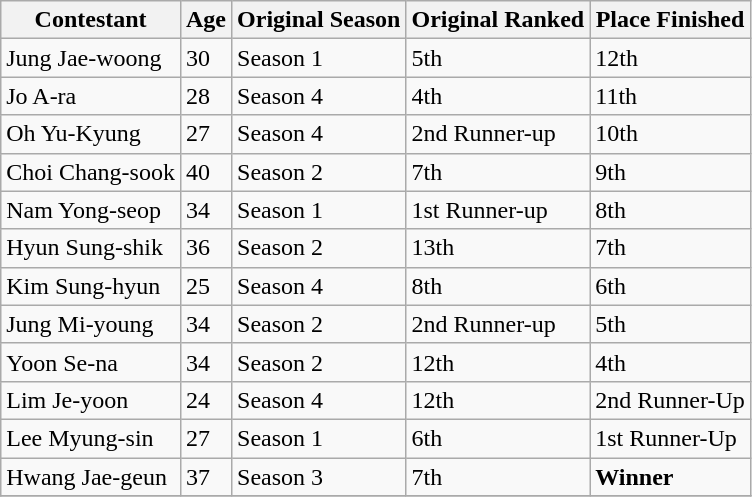<table class="wikitable sortable">
<tr>
<th>Contestant</th>
<th>Age</th>
<th>Original Season</th>
<th>Original Ranked</th>
<th>Place Finished</th>
</tr>
<tr>
<td>Jung Jae-woong</td>
<td>30</td>
<td>Season 1</td>
<td>5th</td>
<td>12th</td>
</tr>
<tr>
<td>Jo A-ra</td>
<td>28</td>
<td>Season 4</td>
<td>4th</td>
<td>11th</td>
</tr>
<tr>
<td>Oh Yu-Kyung</td>
<td>27</td>
<td>Season 4</td>
<td>2nd Runner-up</td>
<td>10th</td>
</tr>
<tr>
<td>Choi Chang-sook</td>
<td>40</td>
<td>Season 2</td>
<td>7th</td>
<td>9th</td>
</tr>
<tr>
<td>Nam Yong-seop</td>
<td>34</td>
<td>Season 1</td>
<td>1st Runner-up</td>
<td>8th</td>
</tr>
<tr>
<td>Hyun Sung-shik</td>
<td>36</td>
<td>Season 2</td>
<td>13th</td>
<td>7th</td>
</tr>
<tr>
<td>Kim Sung-hyun</td>
<td>25</td>
<td>Season 4</td>
<td>8th</td>
<td>6th</td>
</tr>
<tr>
<td>Jung Mi-young</td>
<td>34</td>
<td>Season 2</td>
<td>2nd Runner-up</td>
<td>5th</td>
</tr>
<tr>
<td>Yoon Se-na</td>
<td>34</td>
<td>Season 2</td>
<td>12th</td>
<td>4th</td>
</tr>
<tr>
<td>Lim Je-yoon</td>
<td>24</td>
<td>Season 4</td>
<td>12th</td>
<td>2nd Runner-Up</td>
</tr>
<tr>
<td>Lee Myung-sin</td>
<td>27</td>
<td>Season 1</td>
<td>6th</td>
<td>1st Runner-Up</td>
</tr>
<tr>
<td>Hwang Jae-geun</td>
<td>37</td>
<td>Season 3</td>
<td>7th</td>
<td><strong>Winner</strong></td>
</tr>
<tr>
</tr>
</table>
